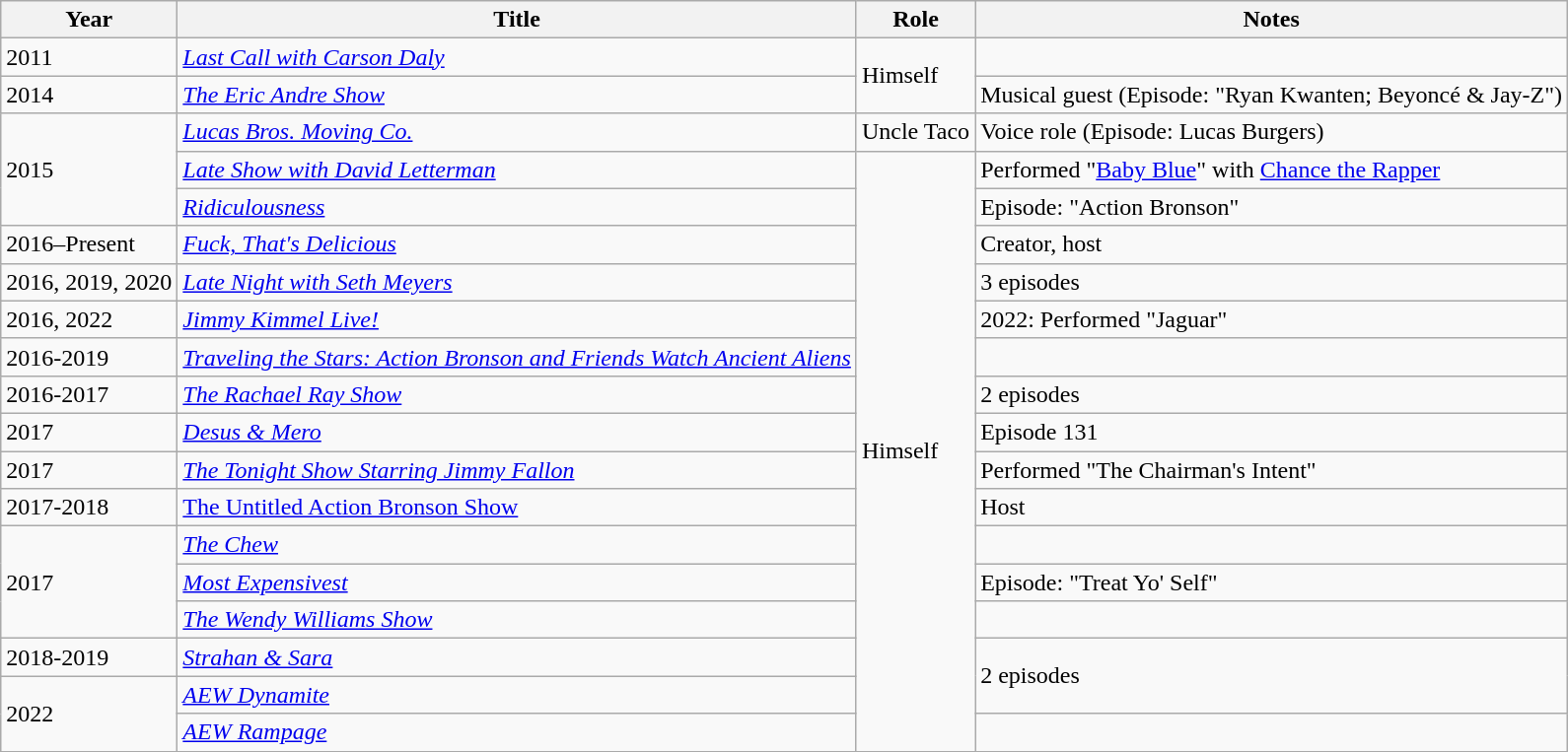<table class="wikitable">
<tr>
<th>Year</th>
<th>Title</th>
<th>Role</th>
<th>Notes</th>
</tr>
<tr>
<td>2011</td>
<td><em><a href='#'>Last Call with Carson Daly</a></em></td>
<td rowspan="2">Himself</td>
<td></td>
</tr>
<tr>
<td>2014</td>
<td><em><a href='#'>The Eric Andre Show</a></em></td>
<td>Musical guest (Episode: "Ryan Kwanten; Beyoncé & Jay-Z")</td>
</tr>
<tr>
<td rowspan="3">2015</td>
<td><em><a href='#'>Lucas Bros. Moving Co.</a></em></td>
<td>Uncle Taco</td>
<td>Voice role (Episode: Lucas Burgers)</td>
</tr>
<tr>
<td><em><a href='#'>Late Show with David Letterman</a></em></td>
<td rowspan="16">Himself</td>
<td>Performed "<a href='#'>Baby Blue</a>" with <a href='#'>Chance the Rapper</a></td>
</tr>
<tr>
<td><em><a href='#'>Ridiculousness</a></em></td>
<td>Episode: "Action Bronson"</td>
</tr>
<tr>
<td>2016–Present</td>
<td><em><a href='#'>Fuck, That's Delicious</a></em></td>
<td>Creator, host</td>
</tr>
<tr>
<td>2016, 2019, 2020</td>
<td><em><a href='#'>Late Night with Seth Meyers</a></em></td>
<td>3 episodes</td>
</tr>
<tr>
<td>2016, 2022</td>
<td><em><a href='#'>Jimmy Kimmel Live!</a></em></td>
<td>2022: Performed "Jaguar"</td>
</tr>
<tr>
<td>2016-2019</td>
<td><em><a href='#'>Traveling the Stars: Action Bronson and Friends Watch Ancient Aliens</a></em></td>
<td></td>
</tr>
<tr>
<td>2016-2017</td>
<td><em><a href='#'>The Rachael Ray Show</a></em></td>
<td>2 episodes</td>
</tr>
<tr>
<td>2017</td>
<td><em><a href='#'>Desus & Mero</a></em></td>
<td>Episode 131</td>
</tr>
<tr>
<td>2017</td>
<td><em><a href='#'>The Tonight Show Starring Jimmy Fallon</a></em></td>
<td>Performed "The Chairman's Intent"</td>
</tr>
<tr>
<td>2017-2018</td>
<td><a href='#'>The Untitled Action Bronson Show</a></td>
<td>Host</td>
</tr>
<tr>
<td rowspan="3">2017</td>
<td><em><a href='#'>The Chew</a></em></td>
<td></td>
</tr>
<tr>
<td><em><a href='#'>Most Expensivest</a></em></td>
<td>Episode: "Treat Yo' Self"</td>
</tr>
<tr>
<td><em><a href='#'>The Wendy Williams Show</a></em></td>
<td></td>
</tr>
<tr>
<td>2018-2019</td>
<td><em><a href='#'>Strahan & Sara</a></em></td>
<td rowspan="2">2 episodes</td>
</tr>
<tr>
<td rowspan="2">2022</td>
<td><em><a href='#'>AEW Dynamite</a></em></td>
</tr>
<tr>
<td><em><a href='#'>AEW Rampage</a></em></td>
<td></td>
</tr>
</table>
